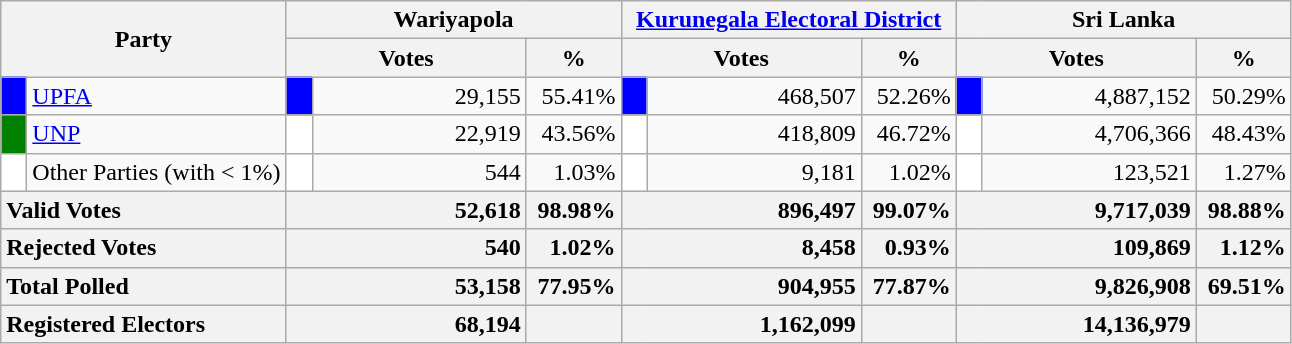<table class="wikitable">
<tr>
<th colspan="2" width="144px"rowspan="2">Party</th>
<th colspan="3" width="216px">Wariyapola</th>
<th colspan="3" width="216px"><a href='#'>Kurunegala Electoral District</a></th>
<th colspan="3" width="216px">Sri Lanka</th>
</tr>
<tr>
<th colspan="2" width="144px">Votes</th>
<th>%</th>
<th colspan="2" width="144px">Votes</th>
<th>%</th>
<th colspan="2" width="144px">Votes</th>
<th>%</th>
</tr>
<tr>
<td style="background-color:blue;" width="10px"></td>
<td style="text-align:left;"><a href='#'>UPFA</a></td>
<td style="background-color:blue;" width="10px"></td>
<td style="text-align:right;">29,155</td>
<td style="text-align:right;">55.41%</td>
<td style="background-color:blue;" width="10px"></td>
<td style="text-align:right;">468,507</td>
<td style="text-align:right;">52.26%</td>
<td style="background-color:blue;" width="10px"></td>
<td style="text-align:right;">4,887,152</td>
<td style="text-align:right;">50.29%</td>
</tr>
<tr>
<td style="background-color:green;" width="10px"></td>
<td style="text-align:left;"><a href='#'>UNP</a></td>
<td style="background-color:white;" width="10px"></td>
<td style="text-align:right;">22,919</td>
<td style="text-align:right;">43.56%</td>
<td style="background-color:white;" width="10px"></td>
<td style="text-align:right;">418,809</td>
<td style="text-align:right;">46.72%</td>
<td style="background-color:white;" width="10px"></td>
<td style="text-align:right;">4,706,366</td>
<td style="text-align:right;">48.43%</td>
</tr>
<tr>
<td style="background-color:white;" width="10px"></td>
<td style="text-align:left;">Other Parties (with < 1%)</td>
<td style="background-color:white;" width="10px"></td>
<td style="text-align:right;">544</td>
<td style="text-align:right;">1.03%</td>
<td style="background-color:white;" width="10px"></td>
<td style="text-align:right;">9,181</td>
<td style="text-align:right;">1.02%</td>
<td style="background-color:white;" width="10px"></td>
<td style="text-align:right;">123,521</td>
<td style="text-align:right;">1.27%</td>
</tr>
<tr>
<th colspan="2" width="144px"style="text-align:left;">Valid Votes</th>
<th style="text-align:right;"colspan="2" width="144px">52,618</th>
<th style="text-align:right;">98.98%</th>
<th style="text-align:right;"colspan="2" width="144px">896,497</th>
<th style="text-align:right;">99.07%</th>
<th style="text-align:right;"colspan="2" width="144px">9,717,039</th>
<th style="text-align:right;">98.88%</th>
</tr>
<tr>
<th colspan="2" width="144px"style="text-align:left;">Rejected Votes</th>
<th style="text-align:right;"colspan="2" width="144px">540</th>
<th style="text-align:right;">1.02%</th>
<th style="text-align:right;"colspan="2" width="144px">8,458</th>
<th style="text-align:right;">0.93%</th>
<th style="text-align:right;"colspan="2" width="144px">109,869</th>
<th style="text-align:right;">1.12%</th>
</tr>
<tr>
<th colspan="2" width="144px"style="text-align:left;">Total Polled</th>
<th style="text-align:right;"colspan="2" width="144px">53,158</th>
<th style="text-align:right;">77.95%</th>
<th style="text-align:right;"colspan="2" width="144px">904,955</th>
<th style="text-align:right;">77.87%</th>
<th style="text-align:right;"colspan="2" width="144px">9,826,908</th>
<th style="text-align:right;">69.51%</th>
</tr>
<tr>
<th colspan="2" width="144px"style="text-align:left;">Registered Electors</th>
<th style="text-align:right;"colspan="2" width="144px">68,194</th>
<th></th>
<th style="text-align:right;"colspan="2" width="144px">1,162,099</th>
<th></th>
<th style="text-align:right;"colspan="2" width="144px">14,136,979</th>
<th></th>
</tr>
</table>
